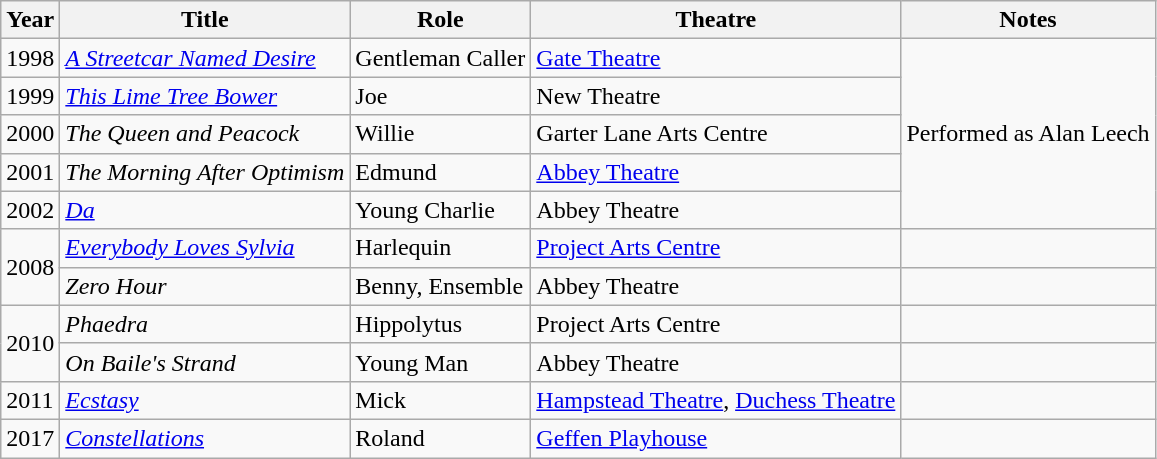<table class="wikitable">
<tr>
<th>Year</th>
<th>Title</th>
<th>Role</th>
<th>Theatre</th>
<th>Notes</th>
</tr>
<tr>
<td>1998</td>
<td><em><a href='#'>A Streetcar Named Desire</a></em></td>
<td>Gentleman Caller</td>
<td><a href='#'>Gate Theatre</a></td>
<td rowspan="5">Performed as Alan Leech</td>
</tr>
<tr>
<td>1999</td>
<td><em><a href='#'>This Lime Tree Bower</a></em></td>
<td>Joe</td>
<td>New Theatre</td>
</tr>
<tr>
<td>2000</td>
<td><em>The Queen and Peacock</em></td>
<td>Willie</td>
<td>Garter Lane Arts Centre</td>
</tr>
<tr>
<td>2001</td>
<td><em>The Morning After Optimism</em></td>
<td>Edmund</td>
<td><a href='#'>Abbey Theatre</a></td>
</tr>
<tr>
<td>2002</td>
<td><em><a href='#'>Da</a></em></td>
<td>Young Charlie</td>
<td>Abbey Theatre</td>
</tr>
<tr>
<td rowspan="2">2008</td>
<td><em><a href='#'>Everybody Loves Sylvia</a></em></td>
<td>Harlequin</td>
<td><a href='#'>Project Arts Centre</a></td>
<td></td>
</tr>
<tr>
<td><em>Zero Hour</em></td>
<td>Benny, Ensemble</td>
<td>Abbey Theatre</td>
<td></td>
</tr>
<tr>
<td rowspan="2">2010</td>
<td><em>Phaedra</em></td>
<td>Hippolytus</td>
<td>Project Arts Centre</td>
<td></td>
</tr>
<tr>
<td><em>On Baile's Strand</em></td>
<td>Young Man</td>
<td>Abbey Theatre</td>
<td></td>
</tr>
<tr>
<td>2011</td>
<td><em><a href='#'>Ecstasy</a></em></td>
<td>Mick</td>
<td><a href='#'>Hampstead Theatre</a>, <a href='#'>Duchess Theatre</a></td>
<td></td>
</tr>
<tr>
<td>2017</td>
<td><em><a href='#'>Constellations</a></em></td>
<td>Roland</td>
<td><a href='#'>Geffen Playhouse</a></td>
<td></td>
</tr>
</table>
